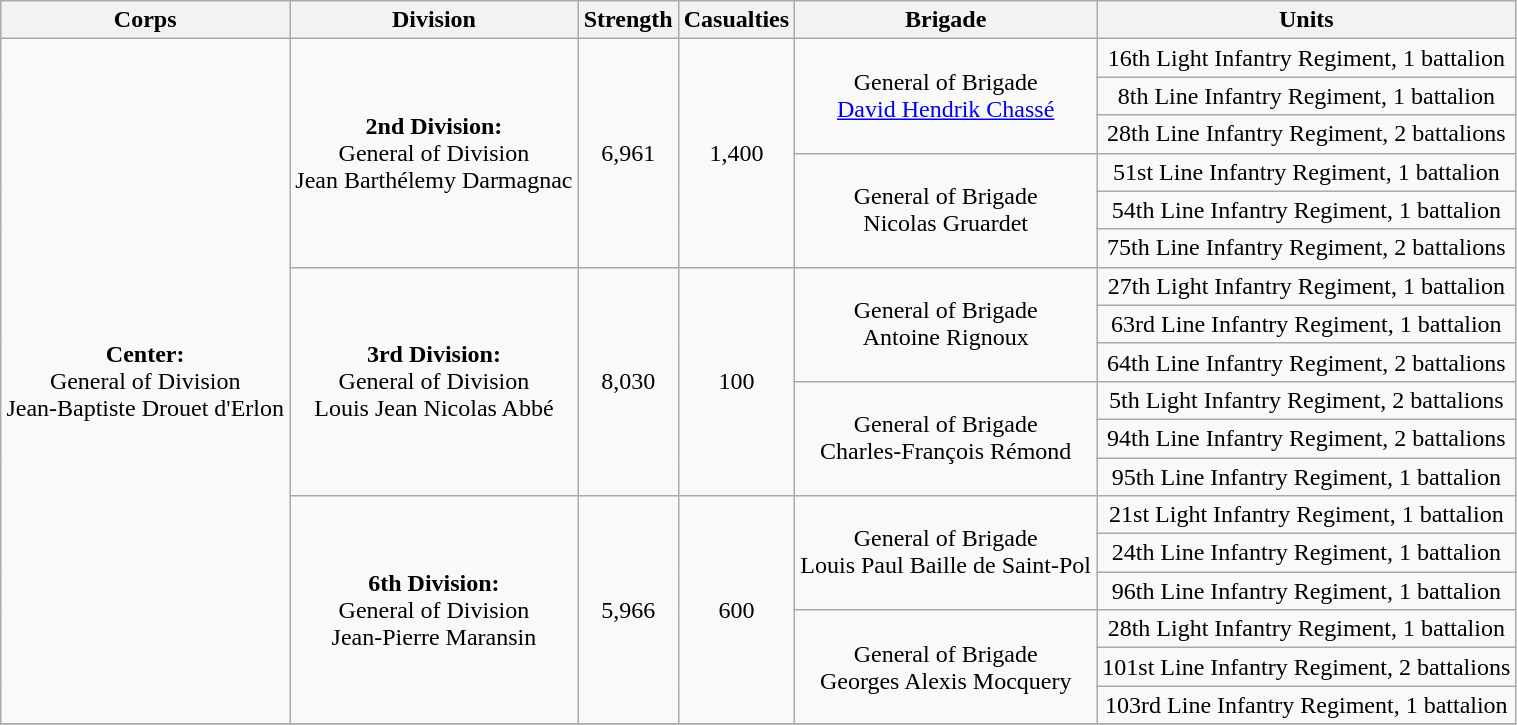<table class="wikitable" style="text-align:center; width:80%;">
<tr>
<th>Corps</th>
<th>Division</th>
<th>Strength</th>
<th>Casualties</th>
<th>Brigade</th>
<th>Units</th>
</tr>
<tr>
<td ROWSPAN=18><strong>Center:</strong><br>General of Division<br>Jean-Baptiste Drouet d'Erlon</td>
<td ROWSPAN=6><strong>2nd Division:</strong><br>General of Division<br>Jean Barthélemy Darmagnac</td>
<td ROWSPAN=6>6,961</td>
<td ROWSPAN=6>1,400</td>
<td ROWSPAN=3>General of Brigade<br><a href='#'>David Hendrik Chassé</a></td>
<td>16th Light Infantry Regiment, 1 battalion</td>
</tr>
<tr>
<td>8th Line Infantry Regiment, 1 battalion</td>
</tr>
<tr>
<td>28th Line Infantry Regiment, 2 battalions</td>
</tr>
<tr>
<td ROWSPAN=3>General of Brigade<br>Nicolas Gruardet</td>
<td>51st Line Infantry Regiment, 1 battalion</td>
</tr>
<tr>
<td>54th Line Infantry Regiment, 1 battalion</td>
</tr>
<tr>
<td>75th Line Infantry Regiment, 2 battalions</td>
</tr>
<tr>
<td ROWSPAN=6><strong>3rd Division:</strong><br>General of Division<br>Louis Jean Nicolas Abbé</td>
<td ROWSPAN=6>8,030</td>
<td ROWSPAN=6>100</td>
<td ROWSPAN=3>General of Brigade<br>Antoine Rignoux</td>
<td>27th Light Infantry Regiment, 1 battalion</td>
</tr>
<tr>
<td>63rd Line Infantry Regiment, 1 battalion</td>
</tr>
<tr>
<td>64th Line Infantry Regiment, 2 battalions</td>
</tr>
<tr>
<td ROWSPAN=3>General of Brigade<br>Charles-François Rémond</td>
<td>5th Light Infantry Regiment, 2 battalions</td>
</tr>
<tr>
<td>94th Line Infantry Regiment, 2 battalions</td>
</tr>
<tr>
<td>95th Line Infantry Regiment, 1 battalion</td>
</tr>
<tr>
<td ROWSPAN=6><strong>6th Division:</strong><br>General of Division<br>Jean-Pierre Maransin</td>
<td ROWSPAN=6>5,966</td>
<td ROWSPAN=6>600</td>
<td ROWSPAN=3>General of Brigade<br>Louis Paul Baille de Saint-Pol</td>
<td>21st Light Infantry Regiment, 1 battalion</td>
</tr>
<tr>
<td>24th Line Infantry Regiment, 1 battalion</td>
</tr>
<tr>
<td>96th Line Infantry Regiment, 1 battalion</td>
</tr>
<tr>
<td ROWSPAN=3>General of Brigade<br>Georges Alexis Mocquery</td>
<td>28th Light Infantry Regiment, 1 battalion</td>
</tr>
<tr>
<td>101st Line Infantry Regiment, 2 battalions</td>
</tr>
<tr>
<td>103rd Line Infantry Regiment, 1 battalion</td>
</tr>
<tr>
</tr>
</table>
